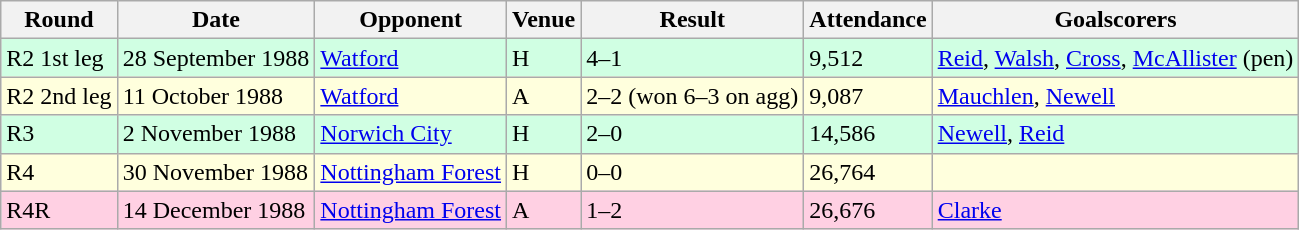<table class="wikitable">
<tr>
<th>Round</th>
<th>Date</th>
<th>Opponent</th>
<th>Venue</th>
<th>Result</th>
<th>Attendance</th>
<th>Goalscorers</th>
</tr>
<tr style="background-color: #d0ffe3;">
<td>R2 1st leg</td>
<td>28 September 1988</td>
<td><a href='#'>Watford</a></td>
<td>H</td>
<td>4–1</td>
<td>9,512</td>
<td><a href='#'>Reid</a>, <a href='#'>Walsh</a>, <a href='#'>Cross</a>, <a href='#'>McAllister</a> (pen)</td>
</tr>
<tr style="background-color: #ffffdd;">
<td>R2 2nd leg</td>
<td>11 October 1988</td>
<td><a href='#'>Watford</a></td>
<td>A</td>
<td>2–2 (won 6–3 on agg)</td>
<td>9,087</td>
<td><a href='#'>Mauchlen</a>, <a href='#'>Newell</a></td>
</tr>
<tr style="background-color: #d0ffe3;">
<td>R3</td>
<td>2 November 1988</td>
<td><a href='#'>Norwich City</a></td>
<td>H</td>
<td>2–0</td>
<td>14,586</td>
<td><a href='#'>Newell</a>, <a href='#'>Reid</a></td>
</tr>
<tr style="background-color: #ffffdd;">
<td>R4</td>
<td>30 November 1988</td>
<td><a href='#'>Nottingham Forest</a></td>
<td>H</td>
<td>0–0</td>
<td>26,764</td>
<td></td>
</tr>
<tr style="background-color: #ffd0e3;">
<td>R4R</td>
<td>14 December 1988</td>
<td><a href='#'>Nottingham Forest</a></td>
<td>A</td>
<td>1–2</td>
<td>26,676</td>
<td><a href='#'>Clarke</a></td>
</tr>
</table>
